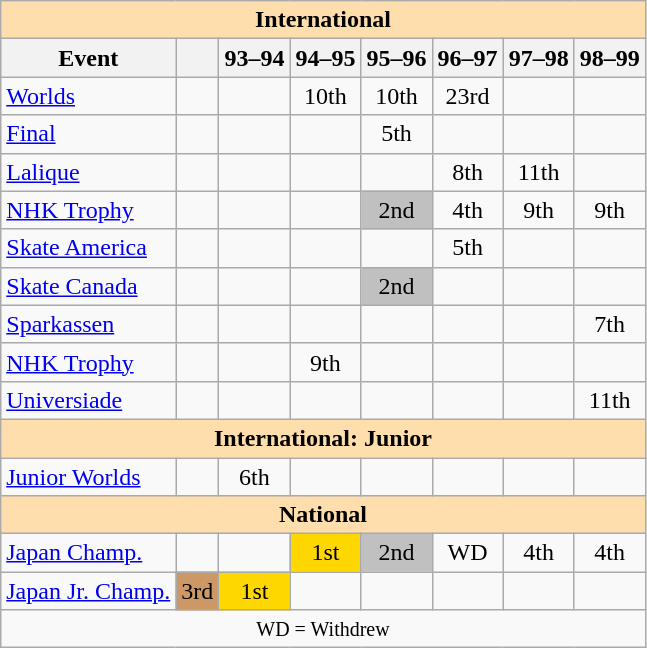<table class="wikitable" style="text-align:center">
<tr>
<th style="background-color: #ffdead; " colspan=8 align=center>International</th>
</tr>
<tr>
<th>Event</th>
<th></th>
<th>93–94</th>
<th>94–95</th>
<th>95–96</th>
<th>96–97</th>
<th>97–98</th>
<th>98–99</th>
</tr>
<tr>
<td align=left><a href='#'>Worlds</a></td>
<td></td>
<td></td>
<td>10th</td>
<td>10th</td>
<td>23rd</td>
<td></td>
<td></td>
</tr>
<tr>
<td align=left> <a href='#'>Final</a></td>
<td></td>
<td></td>
<td></td>
<td>5th</td>
<td></td>
<td></td>
<td></td>
</tr>
<tr>
<td align=left> <a href='#'>Lalique</a></td>
<td></td>
<td></td>
<td></td>
<td></td>
<td>8th</td>
<td>11th</td>
<td></td>
</tr>
<tr>
<td align=left> <a href='#'>NHK Trophy</a></td>
<td></td>
<td></td>
<td></td>
<td bgcolor=silver>2nd</td>
<td>4th</td>
<td>9th</td>
<td>9th</td>
</tr>
<tr>
<td align=left> <a href='#'>Skate America</a></td>
<td></td>
<td></td>
<td></td>
<td></td>
<td>5th</td>
<td></td>
<td></td>
</tr>
<tr>
<td align=left> <a href='#'>Skate Canada</a></td>
<td></td>
<td></td>
<td></td>
<td bgcolor=silver>2nd</td>
<td></td>
<td></td>
<td></td>
</tr>
<tr>
<td align=left> <a href='#'>Sparkassen</a></td>
<td></td>
<td></td>
<td></td>
<td></td>
<td></td>
<td></td>
<td>7th</td>
</tr>
<tr>
<td align=left><a href='#'>NHK Trophy</a></td>
<td></td>
<td></td>
<td>9th</td>
<td></td>
<td></td>
<td></td>
<td></td>
</tr>
<tr>
<td align=left><a href='#'>Universiade</a></td>
<td></td>
<td></td>
<td></td>
<td></td>
<td></td>
<td></td>
<td>11th</td>
</tr>
<tr>
<th style="background-color: #ffdead; " colspan=8 align=center>International: Junior</th>
</tr>
<tr>
<td align=left><a href='#'>Junior Worlds</a></td>
<td></td>
<td>6th</td>
<td></td>
<td></td>
<td></td>
<td></td>
<td></td>
</tr>
<tr>
<th style="background-color: #ffdead; " colspan=8 align=center>National</th>
</tr>
<tr>
<td align=left><a href='#'>Japan Champ.</a></td>
<td></td>
<td></td>
<td bgcolor=gold>1st</td>
<td bgcolor=silver>2nd</td>
<td>WD</td>
<td>4th</td>
<td>4th</td>
</tr>
<tr>
<td align=left><a href='#'>Japan Jr. Champ.</a></td>
<td bgcolor=cc9966>3rd</td>
<td bgcolor=gold>1st</td>
<td></td>
<td></td>
<td></td>
<td></td>
<td></td>
</tr>
<tr>
<td colspan=8 align=center><small> WD = Withdrew </small></td>
</tr>
</table>
